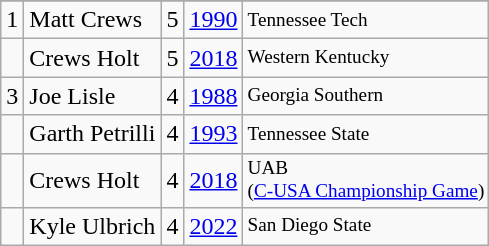<table class="wikitable">
<tr>
</tr>
<tr>
<td>1</td>
<td>Matt Crews</td>
<td>5</td>
<td><a href='#'>1990</a></td>
<td style="font-size:80%;">Tennessee Tech</td>
</tr>
<tr>
<td></td>
<td>Crews Holt</td>
<td>5</td>
<td><a href='#'>2018</a></td>
<td style="font-size:80%;">Western Kentucky</td>
</tr>
<tr>
<td>3</td>
<td>Joe Lisle</td>
<td>4</td>
<td><a href='#'>1988</a></td>
<td style="font-size:80%;">Georgia Southern</td>
</tr>
<tr>
<td></td>
<td>Garth Petrilli</td>
<td>4</td>
<td><a href='#'>1993</a></td>
<td style="font-size:80%;">Tennessee State</td>
</tr>
<tr>
<td></td>
<td>Crews Holt</td>
<td>4</td>
<td><a href='#'>2018</a></td>
<td style="font-size:80%;">UAB<br>(<a href='#'>C-USA Championship Game</a>)</td>
</tr>
<tr>
<td></td>
<td>Kyle Ulbrich</td>
<td>4</td>
<td><a href='#'>2022</a></td>
<td style="font-size:80%;">San Diego State</td>
</tr>
</table>
